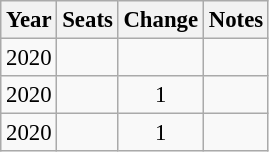<table class="wikitable" style="font-size:95%;text-align:center;">
<tr>
<th>Year</th>
<th>Seats</th>
<th>Change</th>
<th>Notes</th>
</tr>
<tr>
<td>2020</td>
<td></td>
<td></td>
<td></td>
</tr>
<tr>
<td>2020</td>
<td></td>
<td> 1</td>
<td></td>
</tr>
<tr>
<td>2020</td>
<td></td>
<td> 1</td>
<td></td>
</tr>
</table>
